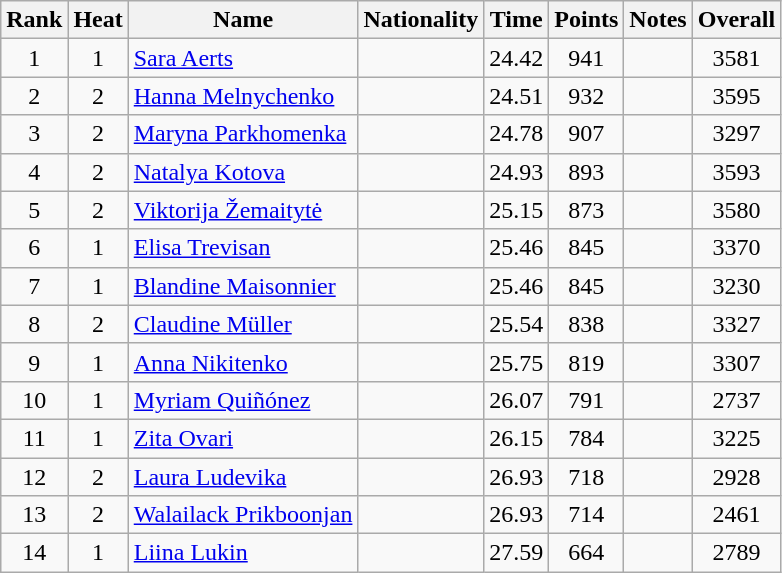<table class="wikitable sortable" style="text-align:center">
<tr>
<th>Rank</th>
<th>Heat</th>
<th>Name</th>
<th>Nationality</th>
<th>Time</th>
<th>Points</th>
<th>Notes</th>
<th>Overall</th>
</tr>
<tr>
<td>1</td>
<td>1</td>
<td align="left"><a href='#'>Sara Aerts</a></td>
<td align=left></td>
<td>24.42</td>
<td>941</td>
<td></td>
<td>3581</td>
</tr>
<tr>
<td>2</td>
<td>2</td>
<td align="left"><a href='#'>Hanna Melnychenko</a></td>
<td align=left></td>
<td>24.51</td>
<td>932</td>
<td></td>
<td>3595</td>
</tr>
<tr>
<td>3</td>
<td>2</td>
<td align="left"><a href='#'>Maryna Parkhomenka</a></td>
<td align=left></td>
<td>24.78</td>
<td>907</td>
<td></td>
<td>3297</td>
</tr>
<tr>
<td>4</td>
<td>2</td>
<td align="left"><a href='#'>Natalya Kotova</a></td>
<td align=left></td>
<td>24.93</td>
<td>893</td>
<td></td>
<td>3593</td>
</tr>
<tr>
<td>5</td>
<td>2</td>
<td align="left"><a href='#'>Viktorija Žemaitytė</a></td>
<td align=left></td>
<td>25.15</td>
<td>873</td>
<td></td>
<td>3580</td>
</tr>
<tr>
<td>6</td>
<td>1</td>
<td align="left"><a href='#'>Elisa Trevisan</a></td>
<td align=left></td>
<td>25.46</td>
<td>845</td>
<td></td>
<td>3370</td>
</tr>
<tr>
<td>7</td>
<td>1</td>
<td align="left"><a href='#'>Blandine Maisonnier</a></td>
<td align=left></td>
<td>25.46</td>
<td>845</td>
<td></td>
<td>3230</td>
</tr>
<tr>
<td>8</td>
<td>2</td>
<td align="left"><a href='#'>Claudine Müller</a></td>
<td align=left></td>
<td>25.54</td>
<td>838</td>
<td></td>
<td>3327</td>
</tr>
<tr>
<td>9</td>
<td>1</td>
<td align="left"><a href='#'>Anna Nikitenko</a></td>
<td align=left></td>
<td>25.75</td>
<td>819</td>
<td></td>
<td>3307</td>
</tr>
<tr>
<td>10</td>
<td>1</td>
<td align="left"><a href='#'>Myriam Quiñónez</a></td>
<td align=left></td>
<td>26.07</td>
<td>791</td>
<td></td>
<td>2737</td>
</tr>
<tr>
<td>11</td>
<td>1</td>
<td align="left"><a href='#'>Zita Ovari</a></td>
<td align=left></td>
<td>26.15</td>
<td>784</td>
<td></td>
<td>3225</td>
</tr>
<tr>
<td>12</td>
<td>2</td>
<td align="left"><a href='#'>Laura Ludevika</a></td>
<td align=left></td>
<td>26.93</td>
<td>718</td>
<td></td>
<td>2928</td>
</tr>
<tr>
<td>13</td>
<td>2</td>
<td align="left"><a href='#'>Walailack Prikboonjan</a></td>
<td align=left></td>
<td>26.93</td>
<td>714</td>
<td></td>
<td>2461</td>
</tr>
<tr>
<td>14</td>
<td>1</td>
<td align="left"><a href='#'>Liina Lukin</a></td>
<td align=left></td>
<td>27.59</td>
<td>664</td>
<td></td>
<td>2789</td>
</tr>
</table>
